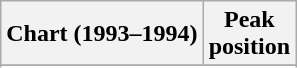<table class="wikitable sortable plainrowheaders">
<tr>
<th>Chart (1993–1994)</th>
<th>Peak<br>position</th>
</tr>
<tr>
</tr>
<tr>
</tr>
<tr>
</tr>
</table>
